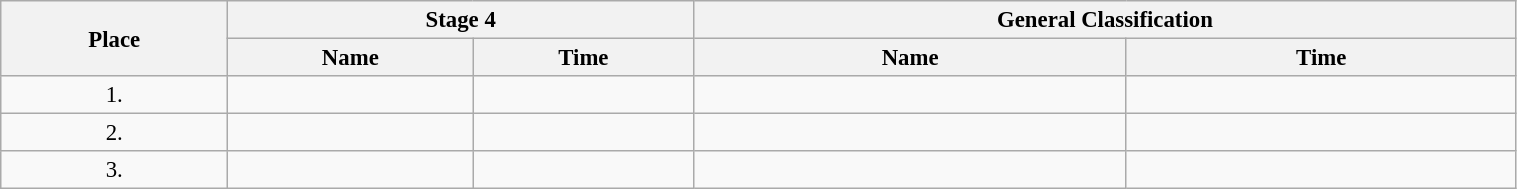<table class=wikitable style="font-size:95%" width="80%">
<tr>
<th rowspan="2">Place</th>
<th colspan="2">Stage 4</th>
<th colspan="2">General Classification</th>
</tr>
<tr>
<th>Name</th>
<th>Time</th>
<th>Name</th>
<th>Time</th>
</tr>
<tr>
<td align="center">1.</td>
<td></td>
<td></td>
<td></td>
<td></td>
</tr>
<tr>
<td align="center">2.</td>
<td></td>
<td></td>
<td></td>
<td></td>
</tr>
<tr>
<td align="center">3.</td>
<td></td>
<td></td>
<td></td>
<td></td>
</tr>
</table>
